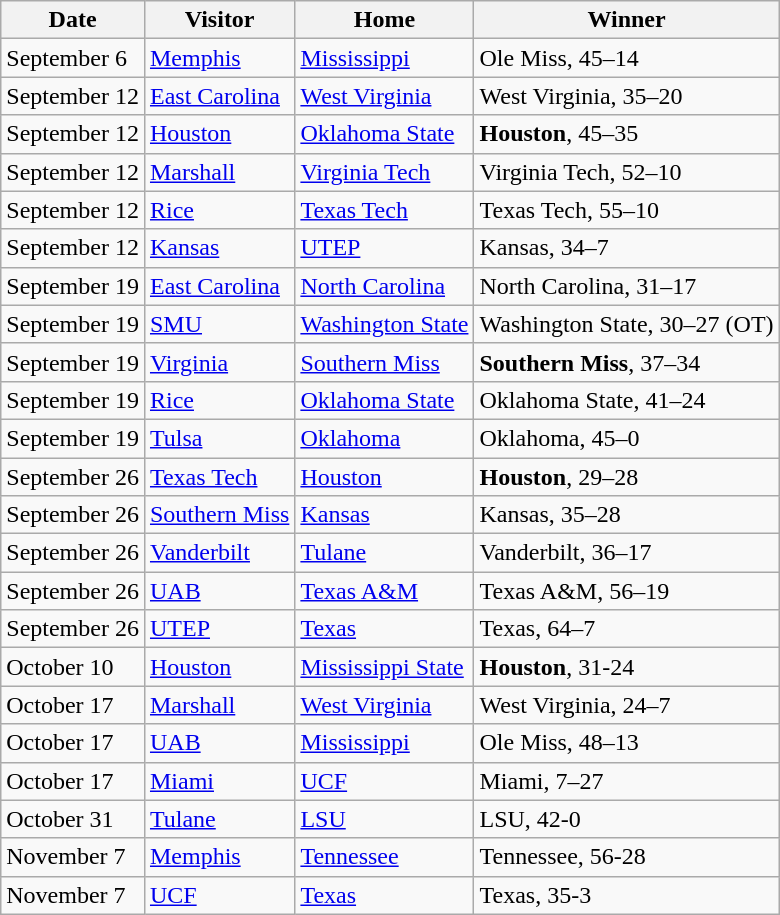<table class="wikitable">
<tr>
<th>Date</th>
<th>Visitor</th>
<th>Home</th>
<th>Winner</th>
</tr>
<tr>
<td>September 6</td>
<td><a href='#'>Memphis</a></td>
<td><a href='#'>Mississippi</a></td>
<td>Ole Miss, 45–14</td>
</tr>
<tr>
<td>September 12</td>
<td><a href='#'>East Carolina</a></td>
<td><a href='#'>West Virginia</a></td>
<td>West Virginia, 35–20</td>
</tr>
<tr>
<td>September 12</td>
<td><a href='#'>Houston</a></td>
<td><a href='#'>Oklahoma State</a></td>
<td><strong>Houston</strong>, 45–35</td>
</tr>
<tr>
<td>September 12</td>
<td><a href='#'>Marshall</a></td>
<td><a href='#'>Virginia Tech</a></td>
<td>Virginia Tech, 52–10</td>
</tr>
<tr>
<td>September 12</td>
<td><a href='#'>Rice</a></td>
<td><a href='#'>Texas Tech</a></td>
<td>Texas Tech, 55–10</td>
</tr>
<tr>
<td>September 12</td>
<td><a href='#'>Kansas</a></td>
<td><a href='#'>UTEP</a></td>
<td>Kansas, 34–7</td>
</tr>
<tr>
<td>September 19</td>
<td><a href='#'>East Carolina</a></td>
<td><a href='#'>North Carolina</a></td>
<td>North Carolina, 31–17</td>
</tr>
<tr>
<td>September 19</td>
<td><a href='#'>SMU</a></td>
<td><a href='#'>Washington State</a></td>
<td>Washington State, 30–27 (OT)</td>
</tr>
<tr>
<td>September 19</td>
<td><a href='#'>Virginia</a></td>
<td><a href='#'>Southern Miss</a></td>
<td><strong>Southern Miss</strong>, 37–34</td>
</tr>
<tr>
<td>September 19</td>
<td><a href='#'>Rice</a></td>
<td><a href='#'>Oklahoma State</a></td>
<td>Oklahoma State, 41–24</td>
</tr>
<tr>
<td>September 19</td>
<td><a href='#'>Tulsa</a></td>
<td><a href='#'>Oklahoma</a></td>
<td>Oklahoma, 45–0</td>
</tr>
<tr>
<td>September 26</td>
<td><a href='#'>Texas Tech</a></td>
<td><a href='#'>Houston</a></td>
<td><strong>Houston</strong>, 29–28</td>
</tr>
<tr>
<td>September 26</td>
<td><a href='#'>Southern Miss</a></td>
<td><a href='#'>Kansas</a></td>
<td>Kansas, 35–28</td>
</tr>
<tr>
<td>September 26</td>
<td><a href='#'>Vanderbilt</a></td>
<td><a href='#'>Tulane</a></td>
<td>Vanderbilt, 36–17</td>
</tr>
<tr>
<td>September 26</td>
<td><a href='#'>UAB</a></td>
<td><a href='#'>Texas A&M</a></td>
<td>Texas A&M, 56–19</td>
</tr>
<tr>
<td>September 26</td>
<td><a href='#'>UTEP</a></td>
<td><a href='#'>Texas</a></td>
<td>Texas, 64–7</td>
</tr>
<tr>
<td>October 10</td>
<td><a href='#'>Houston</a></td>
<td><a href='#'>Mississippi State</a></td>
<td><strong>Houston</strong>, 31-24</td>
</tr>
<tr>
<td>October 17</td>
<td><a href='#'>Marshall</a></td>
<td><a href='#'>West Virginia</a></td>
<td>West Virginia, 24–7</td>
</tr>
<tr>
<td>October 17</td>
<td><a href='#'>UAB</a></td>
<td><a href='#'>Mississippi</a></td>
<td>Ole Miss, 48–13</td>
</tr>
<tr>
<td>October 17</td>
<td><a href='#'>Miami</a></td>
<td><a href='#'>UCF</a></td>
<td>Miami, 7–27</td>
</tr>
<tr>
<td>October 31</td>
<td><a href='#'>Tulane</a></td>
<td><a href='#'>LSU</a></td>
<td>LSU, 42-0</td>
</tr>
<tr>
<td>November 7</td>
<td><a href='#'>Memphis</a></td>
<td><a href='#'>Tennessee</a></td>
<td>Tennessee, 56-28</td>
</tr>
<tr>
<td>November 7</td>
<td><a href='#'>UCF</a></td>
<td><a href='#'>Texas</a></td>
<td>Texas, 35-3</td>
</tr>
</table>
